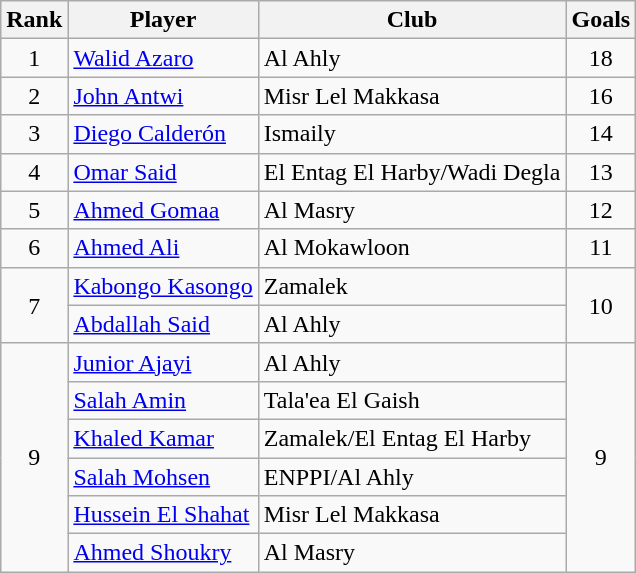<table class=wikitable style="text-align:center">
<tr>
<th>Rank</th>
<th>Player</th>
<th>Club</th>
<th>Goals</th>
</tr>
<tr>
<td>1</td>
<td align=left> <a href='#'>Walid Azaro</a></td>
<td align=left>Al Ahly</td>
<td>18</td>
</tr>
<tr>
<td>2</td>
<td align=left> <a href='#'>John Antwi</a></td>
<td align=left>Misr Lel Makkasa</td>
<td>16</td>
</tr>
<tr>
<td>3</td>
<td align=left> <a href='#'>Diego Calderón</a></td>
<td align=left>Ismaily</td>
<td>14</td>
</tr>
<tr>
<td>4</td>
<td align=left> <a href='#'>Omar Said</a></td>
<td align=left>El Entag El Harby/Wadi Degla</td>
<td>13</td>
</tr>
<tr>
<td>5</td>
<td align=left> <a href='#'>Ahmed Gomaa</a></td>
<td align=left>Al Masry</td>
<td>12</td>
</tr>
<tr>
<td>6</td>
<td align=left> <a href='#'>Ahmed Ali</a></td>
<td align=left>Al Mokawloon</td>
<td>11</td>
</tr>
<tr>
<td rowspan=2>7</td>
<td align=left> <a href='#'>Kabongo Kasongo</a></td>
<td align=left>Zamalek</td>
<td rowspan=2>10</td>
</tr>
<tr>
<td align=left> <a href='#'>Abdallah Said</a></td>
<td align=left>Al Ahly</td>
</tr>
<tr>
<td rowspan=6>9</td>
<td align=left> <a href='#'>Junior Ajayi</a></td>
<td align=left>Al Ahly</td>
<td rowspan=6>9</td>
</tr>
<tr>
<td align=left> <a href='#'>Salah Amin</a></td>
<td align=left>Tala'ea El Gaish</td>
</tr>
<tr>
<td align=left> <a href='#'>Khaled Kamar</a></td>
<td align=left>Zamalek/El Entag El Harby</td>
</tr>
<tr>
<td align=left> <a href='#'>Salah Mohsen</a></td>
<td align=left>ENPPI/Al Ahly</td>
</tr>
<tr>
<td align=left> <a href='#'>Hussein El Shahat</a></td>
<td align=left>Misr Lel Makkasa</td>
</tr>
<tr>
<td align=left> <a href='#'>Ahmed Shoukry</a></td>
<td align=left>Al Masry</td>
</tr>
</table>
